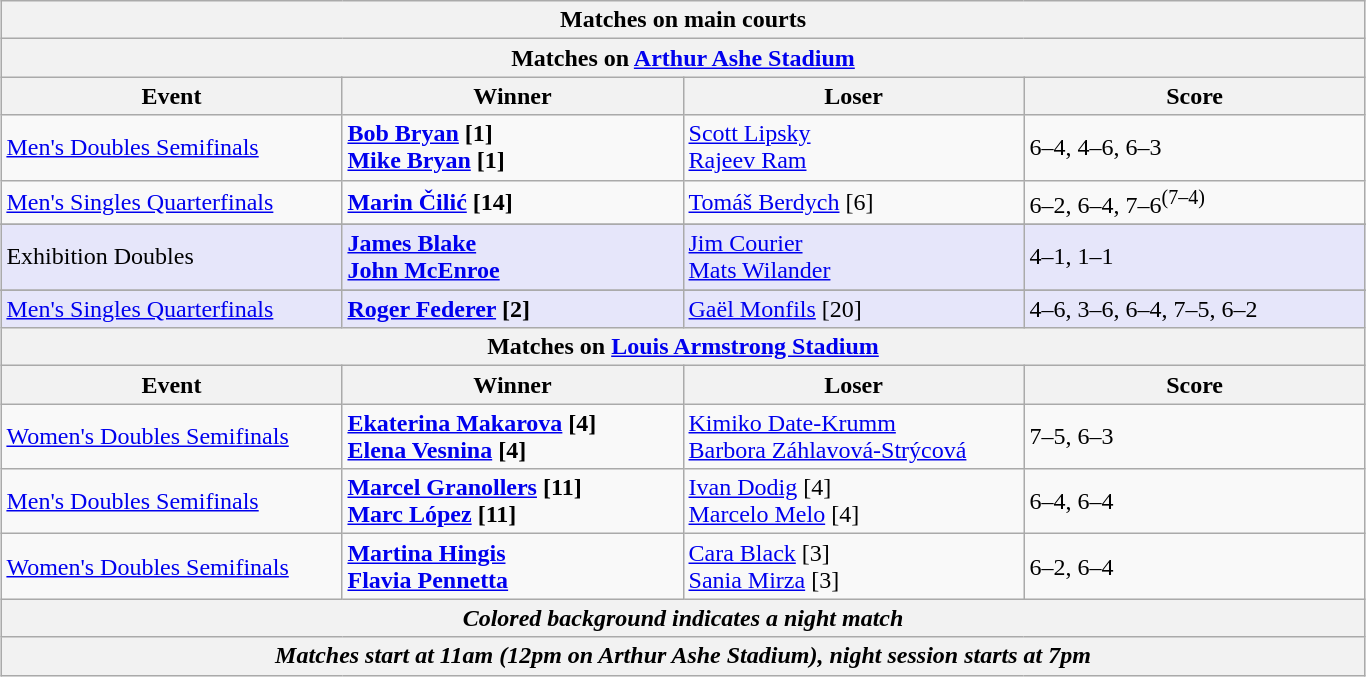<table class="wikitable collapsible uncollapsed" style="margin:auto;">
<tr>
<th colspan="4" style="white-space:nowrap;">Matches on main courts</th>
</tr>
<tr>
<th colspan="4"><strong>Matches on <a href='#'>Arthur Ashe Stadium</a></strong></th>
</tr>
<tr>
<th width=220>Event</th>
<th width=220>Winner</th>
<th width=220>Loser</th>
<th width=220>Score</th>
</tr>
<tr>
<td><a href='#'>Men's Doubles Semifinals</a></td>
<td><strong> <a href='#'>Bob Bryan</a> [1] <br>  <a href='#'>Mike Bryan</a> [1]</strong></td>
<td> <a href='#'>Scott Lipsky</a> <br>  <a href='#'>Rajeev Ram</a></td>
<td>6–4, 4–6, 6–3</td>
</tr>
<tr>
<td><a href='#'>Men's Singles Quarterfinals</a></td>
<td><strong> <a href='#'>Marin Čilić</a> [14]</strong></td>
<td> <a href='#'>Tomáš Berdych</a> [6]</td>
<td>6–2, 6–4, 7–6<sup>(7–4)</sup></td>
</tr>
<tr>
</tr>
<tr bgcolor=lavender>
<td>Exhibition Doubles</td>
<td><strong> <a href='#'>James Blake</a> <br>  <a href='#'>John McEnroe</a></strong></td>
<td> <a href='#'>Jim Courier</a> <br>  <a href='#'>Mats Wilander</a></td>
<td>4–1, 1–1</td>
</tr>
<tr>
</tr>
<tr bgcolor=lavender>
<td><a href='#'>Men's Singles Quarterfinals</a></td>
<td><strong> <a href='#'>Roger Federer</a> [2]</strong></td>
<td> <a href='#'>Gaël Monfils</a> [20]</td>
<td>4–6, 3–6, 6–4, 7–5, 6–2</td>
</tr>
<tr>
<th colspan="4"><strong>Matches on <a href='#'>Louis Armstrong Stadium</a></strong></th>
</tr>
<tr>
<th width=220>Event</th>
<th width=220>Winner</th>
<th width=220>Loser</th>
<th width=220>Score</th>
</tr>
<tr>
<td><a href='#'>Women's Doubles Semifinals</a></td>
<td><strong> <a href='#'>Ekaterina Makarova</a> [4] <br>  <a href='#'>Elena Vesnina</a> [4]</strong></td>
<td> <a href='#'>Kimiko Date-Krumm</a> <br>  <a href='#'>Barbora Záhlavová-Strýcová</a></td>
<td>7–5, 6–3</td>
</tr>
<tr>
<td><a href='#'>Men's Doubles Semifinals</a></td>
<td><strong> <a href='#'>Marcel Granollers</a> [11] <br>  <a href='#'>Marc López</a> [11]</strong></td>
<td> <a href='#'>Ivan Dodig</a> [4] <br>  <a href='#'>Marcelo Melo</a> [4]</td>
<td>6–4, 6–4</td>
</tr>
<tr>
<td><a href='#'>Women's Doubles Semifinals</a></td>
<td><strong> <a href='#'>Martina Hingis</a> <br>  <a href='#'>Flavia Pennetta</a></strong></td>
<td> <a href='#'>Cara Black</a> [3] <br>  <a href='#'>Sania Mirza</a> [3]</td>
<td>6–2, 6–4</td>
</tr>
<tr>
<th colspan=4><em>Colored background indicates a night match</em></th>
</tr>
<tr>
<th colspan=4><em>Matches start at 11am (12pm on Arthur Ashe Stadium), night session starts at 7pm</em></th>
</tr>
</table>
